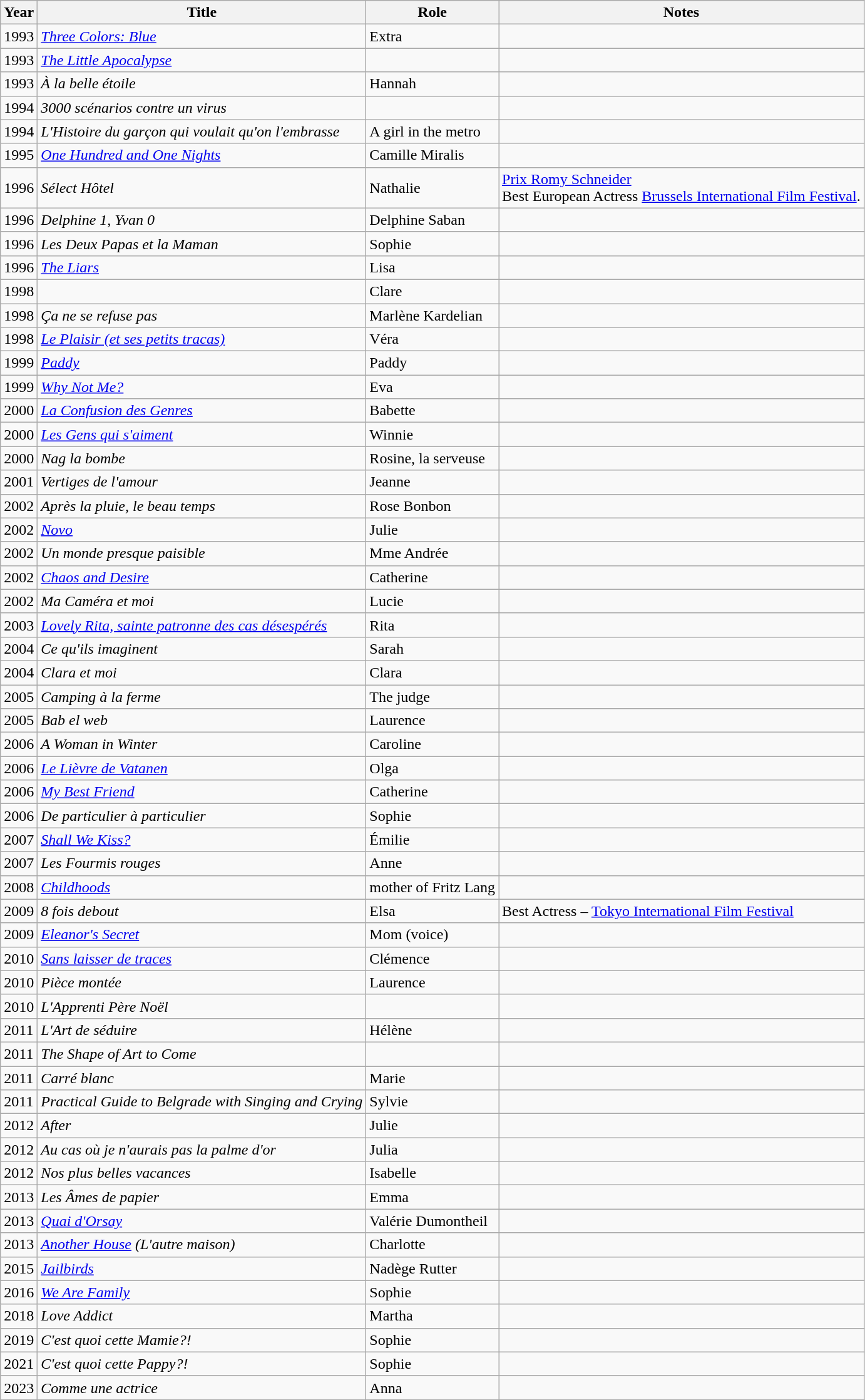<table class="wikitable sortable">
<tr>
<th>Year</th>
<th>Title</th>
<th>Role</th>
<th class="unsortable">Notes</th>
</tr>
<tr>
<td>1993</td>
<td><em><a href='#'>Three Colors: Blue</a></em></td>
<td>Extra</td>
<td></td>
</tr>
<tr>
<td>1993</td>
<td><em><a href='#'>The Little Apocalypse</a></em></td>
<td></td>
<td></td>
</tr>
<tr>
<td>1993</td>
<td><em>À la belle étoile</em></td>
<td>Hannah</td>
<td></td>
</tr>
<tr>
<td>1994</td>
<td><em>3000 scénarios contre un virus</em></td>
<td></td>
<td></td>
</tr>
<tr>
<td>1994</td>
<td><em>L'Histoire du garçon qui voulait qu'on l'embrasse</em></td>
<td>A girl in the metro</td>
<td></td>
</tr>
<tr>
<td>1995</td>
<td><em><a href='#'>One Hundred and One Nights</a></em></td>
<td>Camille Miralis</td>
<td></td>
</tr>
<tr>
<td>1996</td>
<td><em>Sélect Hôtel</em></td>
<td>Nathalie</td>
<td><a href='#'>Prix Romy Schneider</a><br>Best European Actress <a href='#'>Brussels International Film Festival</a>.</td>
</tr>
<tr>
<td>1996</td>
<td><em>Delphine 1, Yvan 0</em></td>
<td>Delphine Saban</td>
<td></td>
</tr>
<tr>
<td>1996</td>
<td><em>Les Deux Papas et la Maman</em></td>
<td>Sophie</td>
<td></td>
</tr>
<tr>
<td>1996</td>
<td><em><a href='#'>The Liars</a></em></td>
<td>Lisa</td>
<td></td>
</tr>
<tr>
<td>1998</td>
<td><em></em></td>
<td>Clare</td>
<td></td>
</tr>
<tr>
<td>1998</td>
<td><em>Ça ne se refuse pas</em></td>
<td>Marlène Kardelian</td>
<td></td>
</tr>
<tr>
<td>1998</td>
<td><em><a href='#'>Le Plaisir (et ses petits tracas)</a></em></td>
<td>Véra</td>
<td></td>
</tr>
<tr>
<td>1999</td>
<td><em><a href='#'>Paddy</a></em></td>
<td>Paddy</td>
<td></td>
</tr>
<tr>
<td>1999</td>
<td><em><a href='#'>Why Not Me?</a></em></td>
<td>Eva</td>
<td></td>
</tr>
<tr>
<td>2000</td>
<td><em><a href='#'>La Confusion des Genres</a></em></td>
<td>Babette</td>
<td></td>
</tr>
<tr>
<td>2000</td>
<td><em><a href='#'>Les Gens qui s'aiment</a></em></td>
<td>Winnie</td>
<td></td>
</tr>
<tr>
<td>2000</td>
<td><em>Nag la bombe</em></td>
<td>Rosine, la serveuse</td>
<td></td>
</tr>
<tr>
<td>2001</td>
<td><em>Vertiges de l'amour</em></td>
<td>Jeanne</td>
<td></td>
</tr>
<tr>
<td>2002</td>
<td><em>Après la pluie, le beau temps</em></td>
<td>Rose Bonbon</td>
<td></td>
</tr>
<tr>
<td>2002</td>
<td><em><a href='#'>Novo</a></em></td>
<td>Julie</td>
<td></td>
</tr>
<tr>
<td>2002</td>
<td><em>Un monde presque paisible</em></td>
<td>Mme Andrée</td>
<td></td>
</tr>
<tr>
<td>2002</td>
<td><em><a href='#'>Chaos and Desire</a></em></td>
<td>Catherine</td>
<td></td>
</tr>
<tr>
<td>2002</td>
<td><em>Ma Caméra et moi</em></td>
<td>Lucie</td>
<td></td>
</tr>
<tr>
<td>2003</td>
<td><em><a href='#'>Lovely Rita, sainte patronne des cas désespérés</a></em></td>
<td>Rita</td>
<td></td>
</tr>
<tr>
<td>2004</td>
<td><em>Ce qu'ils imaginent</em></td>
<td>Sarah</td>
<td></td>
</tr>
<tr>
<td>2004</td>
<td><em>Clara et moi</em></td>
<td>Clara</td>
<td></td>
</tr>
<tr>
<td>2005</td>
<td><em>Camping à la ferme</em></td>
<td>The judge</td>
<td></td>
</tr>
<tr>
<td>2005</td>
<td><em>Bab el web</em></td>
<td>Laurence</td>
<td></td>
</tr>
<tr>
<td>2006</td>
<td><em>A Woman in Winter</em></td>
<td>Caroline</td>
<td></td>
</tr>
<tr>
<td>2006</td>
<td><em><a href='#'>Le Lièvre de Vatanen</a></em></td>
<td>Olga</td>
<td></td>
</tr>
<tr>
<td>2006</td>
<td><em><a href='#'>My Best Friend</a></em></td>
<td>Catherine</td>
<td></td>
</tr>
<tr>
<td>2006</td>
<td><em>De particulier à particulier</em></td>
<td>Sophie</td>
<td></td>
</tr>
<tr>
<td>2007</td>
<td><em><a href='#'>Shall We Kiss?</a></em></td>
<td>Émilie</td>
<td></td>
</tr>
<tr>
<td>2007</td>
<td><em>Les Fourmis rouges</em></td>
<td>Anne</td>
<td></td>
</tr>
<tr>
<td>2008</td>
<td><em><a href='#'>Childhoods</a></em></td>
<td>mother of Fritz Lang</td>
<td></td>
</tr>
<tr>
<td>2009</td>
<td><em>8 fois debout</em></td>
<td>Elsa</td>
<td>Best Actress – <a href='#'>Tokyo International Film Festival</a></td>
</tr>
<tr>
<td>2009</td>
<td><em><a href='#'>Eleanor's Secret</a></em></td>
<td>Mom (voice)</td>
<td></td>
</tr>
<tr>
<td>2010</td>
<td><em><a href='#'>Sans laisser de traces</a></em></td>
<td>Clémence</td>
<td></td>
</tr>
<tr>
<td>2010</td>
<td><em>Pièce montée</em></td>
<td>Laurence</td>
<td></td>
</tr>
<tr>
<td>2010</td>
<td><em>L'Apprenti Père Noël</em></td>
<td></td>
<td></td>
</tr>
<tr>
<td>2011</td>
<td><em>L'Art de séduire</em></td>
<td>Hélène</td>
<td></td>
</tr>
<tr>
<td>2011</td>
<td><em>The Shape of Art to Come</em></td>
<td></td>
<td></td>
</tr>
<tr>
<td>2011</td>
<td><em>Carré blanc</em></td>
<td>Marie</td>
<td></td>
</tr>
<tr>
<td>2011</td>
<td><em>Practical Guide to Belgrade with Singing and Crying</em></td>
<td>Sylvie</td>
<td></td>
</tr>
<tr>
<td>2012</td>
<td><em>After</em></td>
<td>Julie</td>
<td></td>
</tr>
<tr>
<td>2012</td>
<td><em>Au cas où je n'aurais pas la palme d'or</em></td>
<td>Julia</td>
<td></td>
</tr>
<tr>
<td>2012</td>
<td><em>Nos plus belles vacances</em></td>
<td>Isabelle</td>
<td></td>
</tr>
<tr>
<td>2013</td>
<td><em>Les Âmes de papier</em></td>
<td>Emma</td>
<td></td>
</tr>
<tr>
<td>2013</td>
<td><em><a href='#'>Quai d'Orsay</a></em></td>
<td>Valérie Dumontheil</td>
<td></td>
</tr>
<tr>
<td>2013</td>
<td><em><a href='#'>Another House</a> (L'autre maison)</em></td>
<td>Charlotte</td>
<td></td>
</tr>
<tr>
<td>2015</td>
<td><em><a href='#'>Jailbirds</a></em></td>
<td>Nadège Rutter</td>
<td></td>
</tr>
<tr>
<td>2016</td>
<td><em><a href='#'>We Are Family</a></em></td>
<td>Sophie</td>
<td></td>
</tr>
<tr>
<td>2018</td>
<td><em>Love Addict</em></td>
<td>Martha</td>
<td></td>
</tr>
<tr>
<td>2019</td>
<td><em>C'est quoi cette Mamie?!</em></td>
<td>Sophie</td>
<td></td>
</tr>
<tr>
<td>2021</td>
<td><em>C'est quoi cette Pappy?!</em></td>
<td>Sophie</td>
<td></td>
</tr>
<tr>
<td>2023</td>
<td><em>Comme une actrice</em></td>
<td>Anna</td>
<td></td>
</tr>
</table>
